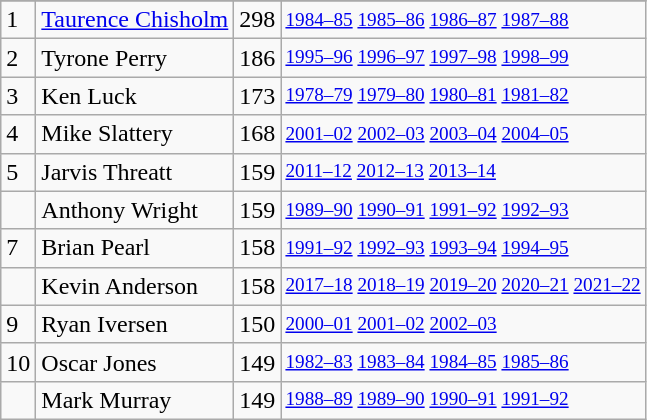<table class="wikitable">
<tr>
</tr>
<tr>
<td>1</td>
<td><a href='#'>Taurence Chisholm</a></td>
<td>298</td>
<td style="font-size:80%;"><a href='#'>1984–85</a> <a href='#'>1985–86</a> <a href='#'>1986–87</a> <a href='#'>1987–88</a></td>
</tr>
<tr>
<td>2</td>
<td>Tyrone Perry</td>
<td>186</td>
<td style="font-size:80%;"><a href='#'>1995–96</a> <a href='#'>1996–97</a> <a href='#'>1997–98</a> <a href='#'>1998–99</a></td>
</tr>
<tr>
<td>3</td>
<td>Ken Luck</td>
<td>173</td>
<td style="font-size:80%;"><a href='#'>1978–79</a> <a href='#'>1979–80</a> <a href='#'>1980–81</a> <a href='#'>1981–82</a></td>
</tr>
<tr>
<td>4</td>
<td>Mike Slattery</td>
<td>168</td>
<td style="font-size:80%;"><a href='#'>2001–02</a> <a href='#'>2002–03</a> <a href='#'>2003–04</a> <a href='#'>2004–05</a></td>
</tr>
<tr>
<td>5</td>
<td>Jarvis Threatt</td>
<td>159</td>
<td style="font-size:80%;"><a href='#'>2011–12</a> <a href='#'>2012–13</a> <a href='#'>2013–14</a></td>
</tr>
<tr>
<td></td>
<td>Anthony Wright</td>
<td>159</td>
<td style="font-size:80%;"><a href='#'>1989–90</a> <a href='#'>1990–91</a> <a href='#'>1991–92</a> <a href='#'>1992–93</a></td>
</tr>
<tr>
<td>7</td>
<td>Brian Pearl</td>
<td>158</td>
<td style="font-size:80%;"><a href='#'>1991–92</a> <a href='#'>1992–93</a> <a href='#'>1993–94</a> <a href='#'>1994–95</a></td>
</tr>
<tr>
<td></td>
<td>Kevin Anderson</td>
<td>158</td>
<td style="font-size:80%;"><a href='#'>2017–18</a> <a href='#'>2018–19</a> <a href='#'>2019–20</a> <a href='#'>2020–21</a> <a href='#'>2021–22</a></td>
</tr>
<tr>
<td>9</td>
<td>Ryan Iversen</td>
<td>150</td>
<td style="font-size:80%;"><a href='#'>2000–01</a> <a href='#'>2001–02</a> <a href='#'>2002–03</a></td>
</tr>
<tr>
<td>10</td>
<td>Oscar Jones</td>
<td>149</td>
<td style="font-size:80%;"><a href='#'>1982–83</a> <a href='#'>1983–84</a> <a href='#'>1984–85</a> <a href='#'>1985–86</a></td>
</tr>
<tr>
<td></td>
<td>Mark Murray</td>
<td>149</td>
<td style="font-size:80%;"><a href='#'>1988–89</a> <a href='#'>1989–90</a> <a href='#'>1990–91</a> <a href='#'>1991–92</a></td>
</tr>
</table>
